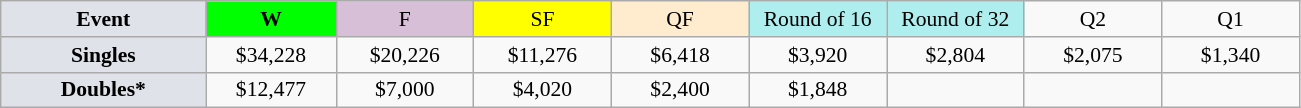<table class=wikitable style=font-size:90%;text-align:center>
<tr>
<td style="width:130px; background:#dfe2e9;"><strong>Event</strong></td>
<td style="width:80px; background:lime;"><strong>W</strong></td>
<td style="width:85px; background:thistle;">F</td>
<td style="width:85px; background:#ff0;">SF</td>
<td style="width:85px; background:#ffebcd;">QF</td>
<td style="width:85px; background:#afeeee;">Round of 16</td>
<td style="width:85px; background:#afeeee;">Round of 32</td>
<td width=85>Q2</td>
<td width=85>Q1</td>
</tr>
<tr>
<td style="background:#dfe2e9;"><strong>Singles</strong></td>
<td>$34,228</td>
<td>$20,226</td>
<td>$11,276</td>
<td>$6,418</td>
<td>$3,920</td>
<td>$2,804</td>
<td>$2,075</td>
<td>$1,340</td>
</tr>
<tr>
<td style="background:#dfe2e9;"><strong>Doubles*</strong></td>
<td>$12,477</td>
<td>$7,000</td>
<td>$4,020</td>
<td>$2,400</td>
<td>$1,848</td>
<td></td>
<td></td>
<td></td>
</tr>
</table>
